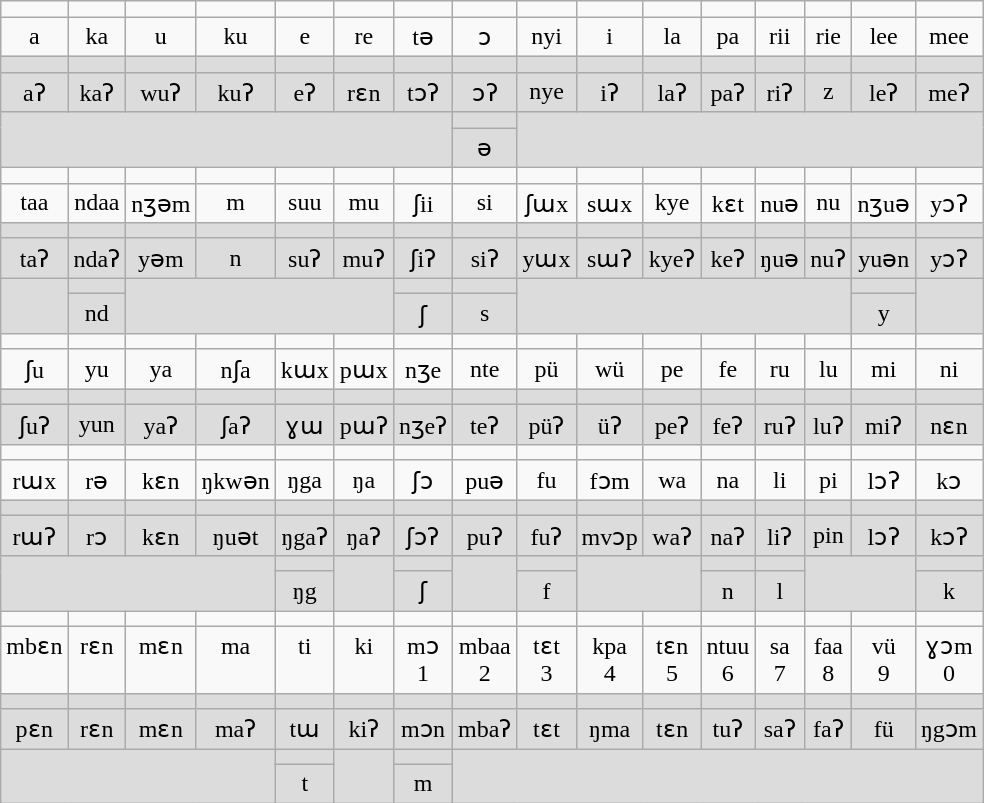<table class="wikitable Unicode" style="border-collapse:collapse;text-align:center;">
<tr style="font-size:x-large;">
<td></td>
<td></td>
<td></td>
<td></td>
<td></td>
<td></td>
<td></td>
<td></td>
<td></td>
<td></td>
<td></td>
<td></td>
<td></td>
<td></td>
<td></td>
<td></td>
</tr>
<tr>
<td>a</td>
<td>ka</td>
<td>u</td>
<td>ku</td>
<td>e</td>
<td>re</td>
<td>tə</td>
<td>ɔ</td>
<td>nyi</td>
<td>i</td>
<td>la</td>
<td>pa</td>
<td>rii</td>
<td>rie</td>
<td>lee</td>
<td>mee</td>
</tr>
<tr style="font-size:x-large;background-color:#dcdcdc">
<td></td>
<td></td>
<td></td>
<td></td>
<td></td>
<td></td>
<td></td>
<td></td>
<td></td>
<td></td>
<td></td>
<td></td>
<td></td>
<td></td>
<td></td>
<td></td>
</tr>
<tr style="background-color:#dcdcdc">
<td>aʔ</td>
<td>kaʔ</td>
<td>wuʔ</td>
<td>kuʔ</td>
<td>eʔ</td>
<td>rɛn</td>
<td>tɔʔ</td>
<td>ɔʔ</td>
<td>nye</td>
<td>iʔ</td>
<td>laʔ</td>
<td>paʔ</td>
<td>riʔ</td>
<td>z</td>
<td>leʔ</td>
<td>meʔ</td>
</tr>
<tr style="font-size:x-large;background-color:#dcdcdc">
<td colspan="7" rowspan="2"></td>
<td></td>
<td colspan="8" rowspan="2"></td>
</tr>
<tr style="background-color:#dcdcdc">
<td>ə</td>
</tr>
<tr style="font-size:x-large;">
<td></td>
<td></td>
<td></td>
<td></td>
<td></td>
<td></td>
<td></td>
<td></td>
<td></td>
<td></td>
<td></td>
<td></td>
<td></td>
<td></td>
<td></td>
<td></td>
</tr>
<tr>
<td>taa</td>
<td>ndaa</td>
<td>nʒəm</td>
<td>m</td>
<td>suu</td>
<td>mu</td>
<td>ʃii</td>
<td>si</td>
<td>ʃɯx</td>
<td>sɯx</td>
<td>kye</td>
<td>kɛt</td>
<td>nuə</td>
<td>nu</td>
<td>nʒuə</td>
<td>yɔʔ</td>
</tr>
<tr style="font-size:x-large;background-color:#dcdcdc">
<td></td>
<td></td>
<td></td>
<td></td>
<td></td>
<td></td>
<td></td>
<td></td>
<td></td>
<td></td>
<td></td>
<td></td>
<td></td>
<td></td>
<td></td>
<td></td>
</tr>
<tr style="background-color:#dcdcdc">
<td>taʔ</td>
<td>ndaʔ</td>
<td>yəm</td>
<td>n</td>
<td>suʔ</td>
<td>muʔ</td>
<td>ʃiʔ</td>
<td>siʔ</td>
<td>yɯx</td>
<td>sɯʔ</td>
<td>kyeʔ</td>
<td>keʔ</td>
<td>ŋuə</td>
<td>nuʔ</td>
<td>yuən</td>
<td>yɔʔ</td>
</tr>
<tr style="font-size:x-large;background-color:#dcdcdc">
<td rowspan="2"></td>
<td></td>
<td colspan="4" rowspan="2"></td>
<td></td>
<td></td>
<td colspan="6" rowspan="2"></td>
<td></td>
<td rowspan="2"></td>
</tr>
<tr style="background-color:#dcdcdc">
<td>nd</td>
<td>ʃ</td>
<td>s</td>
<td>y</td>
</tr>
<tr style="font-size:x-large;">
<td></td>
<td></td>
<td></td>
<td></td>
<td></td>
<td></td>
<td></td>
<td></td>
<td></td>
<td></td>
<td></td>
<td></td>
<td></td>
<td></td>
<td></td>
<td></td>
</tr>
<tr>
<td>ʃu</td>
<td>yu</td>
<td>ya</td>
<td>nʃa</td>
<td>kɯx</td>
<td>pɯx</td>
<td>nʒe</td>
<td>nte</td>
<td>pü</td>
<td>wü</td>
<td>pe</td>
<td>fe</td>
<td>ru</td>
<td>lu</td>
<td>mi</td>
<td>ni</td>
</tr>
<tr style="font-size:x-large;background-color:#dcdcdc">
<td></td>
<td></td>
<td></td>
<td></td>
<td></td>
<td></td>
<td></td>
<td></td>
<td></td>
<td></td>
<td></td>
<td></td>
<td></td>
<td></td>
<td></td>
<td></td>
</tr>
<tr style="background-color:#dcdcdc">
<td>ʃuʔ</td>
<td>yun</td>
<td>yaʔ</td>
<td>ʃaʔ</td>
<td>ɣɯ</td>
<td>pɯʔ</td>
<td>nʒeʔ</td>
<td>teʔ</td>
<td>püʔ</td>
<td>üʔ</td>
<td>peʔ</td>
<td>feʔ</td>
<td>ruʔ</td>
<td>luʔ</td>
<td>miʔ</td>
<td>nɛn</td>
</tr>
<tr style="font-size:x-large;">
<td></td>
<td></td>
<td></td>
<td></td>
<td></td>
<td></td>
<td></td>
<td></td>
<td></td>
<td></td>
<td></td>
<td></td>
<td></td>
<td></td>
<td></td>
<td></td>
</tr>
<tr>
<td>rɯx</td>
<td>rə</td>
<td>kɛn</td>
<td>ŋkwən</td>
<td>ŋga</td>
<td>ŋa</td>
<td>ʃɔ</td>
<td>puə</td>
<td>fu</td>
<td>fɔm</td>
<td>wa</td>
<td>na</td>
<td>li</td>
<td>pi</td>
<td>lɔʔ</td>
<td>kɔ</td>
</tr>
<tr style="font-size:x-large;background-color:#dcdcdc">
<td></td>
<td></td>
<td></td>
<td></td>
<td></td>
<td></td>
<td></td>
<td></td>
<td></td>
<td></td>
<td></td>
<td></td>
<td></td>
<td></td>
<td></td>
<td></td>
</tr>
<tr style="background-color:#dcdcdc">
<td>rɯʔ</td>
<td>rɔ</td>
<td>kɛn</td>
<td>ŋuət</td>
<td>ŋgaʔ</td>
<td>ŋaʔ</td>
<td>ʃɔʔ</td>
<td>puʔ</td>
<td>fuʔ</td>
<td>mvɔp</td>
<td>waʔ</td>
<td>naʔ</td>
<td>liʔ</td>
<td>pin</td>
<td>lɔʔ</td>
<td>kɔʔ</td>
</tr>
<tr style="font-size:x-large;background-color:#dcdcdc">
<td colspan="4" rowspan="2"></td>
<td></td>
<td rowspan="2"></td>
<td></td>
<td rowspan="2"></td>
<td></td>
<td colspan="2" rowspan="2"></td>
<td></td>
<td></td>
<td colspan="2" rowspan="2"></td>
<td></td>
</tr>
<tr style="background-color:#dcdcdc">
<td>ŋg</td>
<td>ʃ</td>
<td>f</td>
<td>n</td>
<td>l</td>
<td>k</td>
</tr>
<tr style="font-size:x-large;">
<td></td>
<td></td>
<td></td>
<td></td>
<td></td>
<td></td>
<td></td>
<td></td>
<td></td>
<td></td>
<td></td>
<td></td>
<td></td>
<td></td>
<td></td>
<td></td>
</tr>
<tr>
<td>mbɛn<br> </td>
<td>rɛn<br> </td>
<td>mɛn<br> </td>
<td>ma<br> </td>
<td>ti<br> </td>
<td>ki<br> </td>
<td>mɔ<br>1</td>
<td>mbaa<br>2</td>
<td>tɛt<br>3</td>
<td>kpa<br>4</td>
<td>tɛn<br>5</td>
<td>ntuu<br>6</td>
<td>sa<br>7</td>
<td>faa<br>8</td>
<td>vü<br>9</td>
<td>ɣɔm<br>0</td>
</tr>
<tr style="font-size:x-large;background-color:#dcdcdc">
<td></td>
<td></td>
<td></td>
<td></td>
<td></td>
<td></td>
<td></td>
<td></td>
<td></td>
<td></td>
<td></td>
<td></td>
<td></td>
<td></td>
<td></td>
<td></td>
</tr>
<tr style="background-color:#dcdcdc">
<td>pɛn</td>
<td>rɛn</td>
<td>mɛn</td>
<td>maʔ</td>
<td>tɯ</td>
<td>kiʔ</td>
<td>mɔn</td>
<td>mbaʔ</td>
<td>tɛt</td>
<td>ŋma</td>
<td>tɛn</td>
<td>tuʔ</td>
<td>saʔ</td>
<td>faʔ</td>
<td>fü</td>
<td>ŋgɔm</td>
</tr>
<tr style="font-size:x-large;background-color:#dcdcdc">
<td colspan="4" rowspan=2></td>
<td></td>
<td rowspan="2"></td>
<td></td>
<td colspan="9" rowspan="2"></td>
</tr>
<tr style="background-color:#dcdcdc">
<td>t</td>
<td>m</td>
</tr>
</table>
